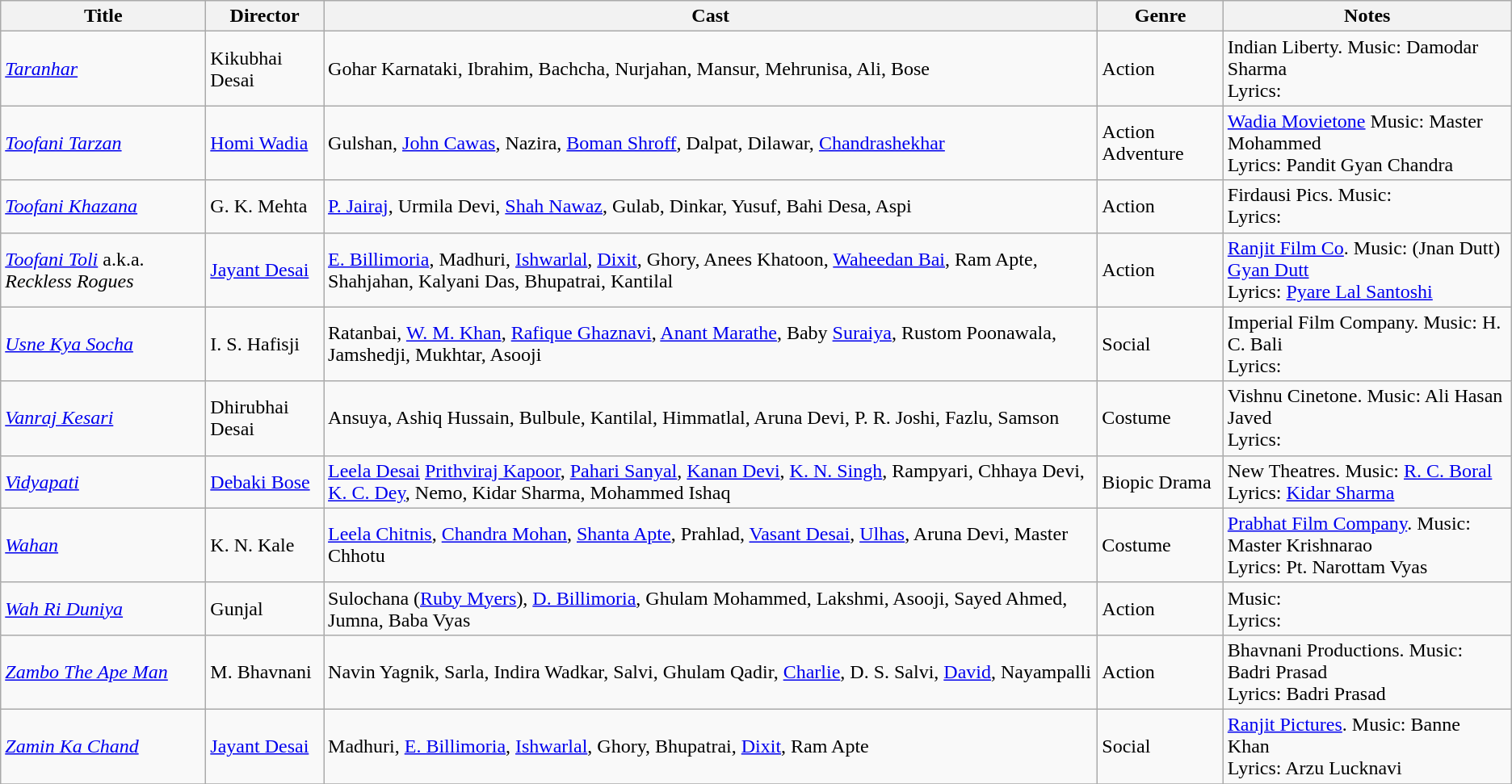<table class="wikitable">
<tr>
<th>Title</th>
<th>Director</th>
<th>Cast</th>
<th>Genre</th>
<th>Notes</th>
</tr>
<tr>
<td><em><a href='#'>Taranhar</a></em></td>
<td>Kikubhai Desai</td>
<td>Gohar Karnataki, Ibrahim, Bachcha, Nurjahan, Mansur, Mehrunisa, Ali, Bose</td>
<td>Action</td>
<td>Indian Liberty. Music: Damodar Sharma<br>Lyrics:</td>
</tr>
<tr>
<td><em><a href='#'>Toofani Tarzan</a></em></td>
<td><a href='#'>Homi Wadia</a></td>
<td>Gulshan, <a href='#'>John Cawas</a>, Nazira, <a href='#'>Boman Shroff</a>, Dalpat, Dilawar, <a href='#'>Chandrashekhar</a></td>
<td>Action Adventure</td>
<td><a href='#'>Wadia Movietone</a>  Music: Master Mohammed<br>Lyrics: Pandit Gyan Chandra</td>
</tr>
<tr>
<td><em><a href='#'>Toofani Khazana</a></em></td>
<td>G. K. Mehta</td>
<td><a href='#'>P. Jairaj</a>, Urmila Devi, <a href='#'>Shah Nawaz</a>, Gulab, Dinkar, Yusuf, Bahi Desa, Aspi</td>
<td>Action</td>
<td>Firdausi Pics.  Music: <br>Lyrics:</td>
</tr>
<tr>
<td><em><a href='#'>Toofani Toli</a></em> a.k.a. <em>Reckless Rogues</em></td>
<td><a href='#'>Jayant Desai</a></td>
<td><a href='#'>E. Billimoria</a>, Madhuri, <a href='#'>Ishwarlal</a>, <a href='#'>Dixit</a>, Ghory, Anees Khatoon, <a href='#'>Waheedan Bai</a>, Ram Apte, Shahjahan, Kalyani Das, Bhupatrai, Kantilal</td>
<td>Action</td>
<td><a href='#'>Ranjit Film Co</a>. Music: (Jnan Dutt) <a href='#'>Gyan Dutt</a><br>Lyrics: <a href='#'>Pyare Lal Santoshi</a></td>
</tr>
<tr>
<td><em><a href='#'>Usne Kya Socha</a></em></td>
<td>I. S. Hafisji</td>
<td>Ratanbai, <a href='#'>W. M. Khan</a>, <a href='#'>Rafique Ghaznavi</a>, <a href='#'>Anant Marathe</a>, Baby <a href='#'>Suraiya</a>, Rustom Poonawala, Jamshedji, Mukhtar, Asooji</td>
<td>Social</td>
<td>Imperial Film Company. Music: H. C. Bali<br>Lyrics:</td>
</tr>
<tr>
<td><em><a href='#'>Vanraj Kesari</a></em></td>
<td>Dhirubhai Desai</td>
<td>Ansuya, Ashiq Hussain, Bulbule, Kantilal, Himmatlal, Aruna Devi, P. R. Joshi, Fazlu, Samson</td>
<td>Costume</td>
<td>Vishnu Cinetone. Music: Ali Hasan Javed<br>Lyrics:</td>
</tr>
<tr>
<td><em><a href='#'>Vidyapati</a></em></td>
<td><a href='#'>Debaki Bose</a></td>
<td><a href='#'>Leela Desai</a> <a href='#'>Prithviraj Kapoor</a>, <a href='#'>Pahari Sanyal</a>,  <a href='#'>Kanan Devi</a>, <a href='#'>K. N. Singh</a>, Rampyari, Chhaya Devi, <a href='#'>K. C. Dey</a>, Nemo, Kidar Sharma, Mohammed Ishaq</td>
<td>Biopic Drama</td>
<td>New Theatres. Music: <a href='#'>R. C. Boral</a><br>Lyrics: <a href='#'>Kidar Sharma</a></td>
</tr>
<tr>
<td><em><a href='#'>Wahan</a></em></td>
<td>K. N. Kale</td>
<td><a href='#'>Leela Chitnis</a>, <a href='#'>Chandra Mohan</a>, <a href='#'>Shanta Apte</a>, Prahlad, <a href='#'>Vasant Desai</a>, <a href='#'>Ulhas</a>, Aruna Devi, Master Chhotu</td>
<td>Costume</td>
<td><a href='#'>Prabhat Film Company</a>. Music: Master Krishnarao<br>Lyrics: Pt. Narottam Vyas</td>
</tr>
<tr>
<td><em><a href='#'>Wah Ri Duniya</a></em></td>
<td>Gunjal</td>
<td>Sulochana (<a href='#'>Ruby Myers</a>), <a href='#'>D. Billimoria</a>, Ghulam Mohammed, Lakshmi, Asooji, Sayed Ahmed, Jumna, Baba Vyas</td>
<td>Action</td>
<td>Music: <br>Lyrics:</td>
</tr>
<tr>
<td><em><a href='#'>Zambo The Ape Man</a></em></td>
<td>M. Bhavnani</td>
<td>Navin Yagnik, Sarla, Indira Wadkar, Salvi, Ghulam Qadir, <a href='#'>Charlie</a>, D. S. Salvi,  <a href='#'>David</a>, Nayampalli</td>
<td>Action</td>
<td>Bhavnani Productions.  Music: Badri Prasad<br>Lyrics: Badri Prasad</td>
</tr>
<tr>
<td><em><a href='#'>Zamin Ka Chand</a></em></td>
<td><a href='#'>Jayant Desai</a></td>
<td>Madhuri, <a href='#'>E. Billimoria</a>, <a href='#'>Ishwarlal</a>,  Ghory, Bhupatrai, <a href='#'>Dixit</a>, Ram Apte</td>
<td>Social</td>
<td><a href='#'>Ranjit Pictures</a>. Music: Banne Khan<br>Lyrics: Arzu Lucknavi</td>
</tr>
<tr>
</tr>
</table>
